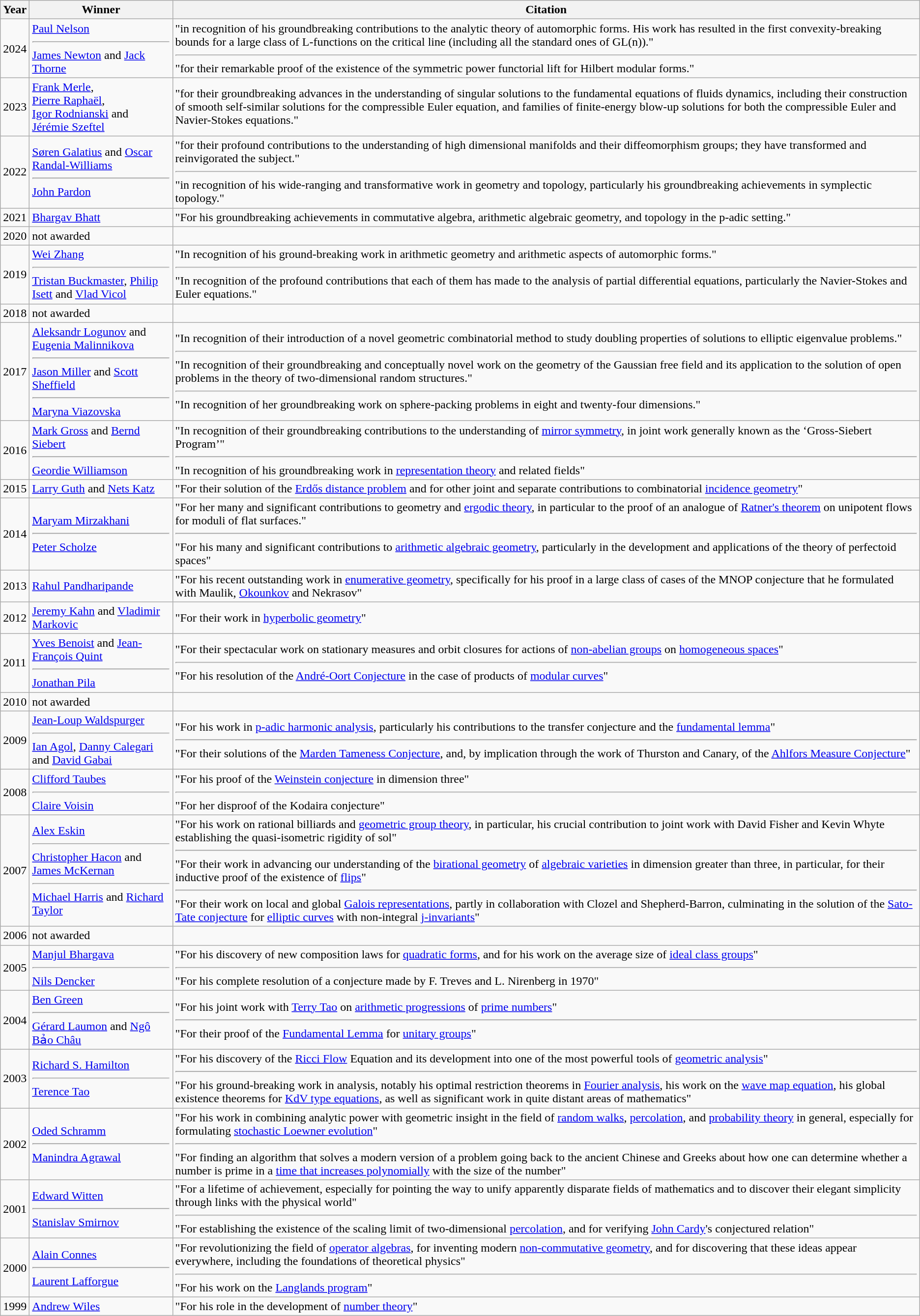<table class="wikitable sortable">
<tr>
<th>Year</th>
<th>Winner</th>
<th>Citation</th>
</tr>
<tr>
<td>2024</td>
<td><a href='#'>Paul Nelson</a><hr><a href='#'>James Newton</a> and <a href='#'>Jack Thorne</a></td>
<td>"in recognition of his groundbreaking contributions to the analytic theory of automorphic forms.  His work has resulted in the first convexity-breaking bounds for a large class of L-functions on the critical line (including all the standard ones of GL(n))." <hr> "for their remarkable proof of the existence of the symmetric power functorial lift for Hilbert modular forms."</td>
</tr>
<tr>
<td>2023</td>
<td><a href='#'>Frank Merle</a>,<br> <a href='#'>Pierre Raphaël</a>,<br> <a href='#'>Igor Rodnianski</a> and <br> <a href='#'>Jérémie Szeftel</a></td>
<td>"for their groundbreaking advances in the understanding of singular solutions to the fundamental equations of fluids dynamics, including their construction of smooth self-similar solutions for the compressible Euler equation, and families of finite-energy blow-up solutions for both the compressible Euler and Navier-Stokes equations."</td>
</tr>
<tr>
<td>2022</td>
<td><a href='#'>Søren Galatius</a> and <a href='#'>Oscar Randal-Williams</a> <hr><a href='#'>John Pardon</a></td>
<td>"for their profound contributions to the understanding of high dimensional manifolds and their diffeomorphism groups; they have transformed and reinvigorated the subject." <hr> "in recognition of his wide-ranging and transformative work in geometry and topology, particularly his groundbreaking achievements in symplectic topology."</td>
</tr>
<tr>
<td>2021</td>
<td><a href='#'>Bhargav Bhatt</a></td>
<td>"For his groundbreaking achievements in commutative algebra, arithmetic algebraic geometry, and topology in the p-adic setting."</td>
</tr>
<tr>
<td>2020</td>
<td>not awarded</td>
</tr>
<tr>
<td>2019</td>
<td><a href='#'>Wei Zhang</a> <hr><a href='#'>Tristan Buckmaster</a>, <a href='#'>Philip Isett</a> and <a href='#'>Vlad Vicol</a></td>
<td>"In recognition of his ground-breaking work in arithmetic geometry and arithmetic aspects of automorphic forms." <hr> "In recognition of the profound contributions that each of them has made to the analysis of partial differential equations, particularly the Navier-Stokes and Euler equations."</td>
</tr>
<tr>
<td>2018</td>
<td>not awarded</td>
</tr>
<tr>
<td>2017</td>
<td><a href='#'>Aleksandr Logunov</a> and <a href='#'>Eugenia Malinnikova</a> <hr> <a href='#'>Jason Miller</a> and <a href='#'>Scott Sheffield</a> <hr> <a href='#'>Maryna Viazovska</a></td>
<td>"In recognition of their introduction of a novel geometric combinatorial method to study doubling properties of solutions to elliptic eigenvalue problems." <hr> "In recognition of their groundbreaking and conceptually novel work on the geometry of the Gaussian free field and its application to the solution of open problems in the theory of two-dimensional random structures." <hr> "In recognition of her groundbreaking work on sphere-packing problems in eight and twenty-four dimensions."</td>
</tr>
<tr>
<td>2016</td>
<td><a href='#'>Mark Gross</a> and <a href='#'>Bernd Siebert</a> <hr><a href='#'>Geordie Williamson</a></td>
<td>"In recognition of their groundbreaking contributions to the understanding of <a href='#'>mirror symmetry</a>, in joint work generally known as the ‘Gross-Siebert Program’" <hr> "In recognition of his groundbreaking work in <a href='#'>representation theory</a> and related fields"</td>
</tr>
<tr>
<td>2015</td>
<td><a href='#'>Larry Guth</a> and <a href='#'>Nets Katz</a></td>
<td>"For their solution of the <a href='#'>Erdős distance problem</a> and for other joint and separate contributions to combinatorial <a href='#'>incidence geometry</a>"</td>
</tr>
<tr>
<td>2014</td>
<td><a href='#'>Maryam Mirzakhani</a> <hr> <a href='#'>Peter Scholze</a></td>
<td>"For her many and significant contributions to geometry and <a href='#'>ergodic theory</a>, in particular to the proof of an analogue of <a href='#'>Ratner's theorem</a> on unipotent flows for moduli of flat surfaces." <hr> "For his many and significant contributions to <a href='#'>arithmetic algebraic geometry</a>, particularly in the development and applications of the theory of perfectoid spaces"</td>
</tr>
<tr>
<td>2013</td>
<td><a href='#'>Rahul Pandharipande</a></td>
<td>"For his recent outstanding work in <a href='#'>enumerative geometry</a>, specifically for his proof in a large class of cases of the MNOP conjecture that he formulated with Maulik, <a href='#'>Okounkov</a> and Nekrasov"</td>
</tr>
<tr>
<td>2012</td>
<td><a href='#'>Jeremy Kahn</a> and <a href='#'>Vladimir Markovic</a></td>
<td>"For their work in <a href='#'>hyperbolic geometry</a>"</td>
</tr>
<tr>
<td>2011</td>
<td><a href='#'>Yves Benoist</a> and <a href='#'>Jean-François Quint</a> <hr> <a href='#'>Jonathan Pila</a></td>
<td>"For their spectacular work on stationary measures and orbit closures for actions of <a href='#'>non-abelian groups</a> on <a href='#'>homogeneous spaces</a>" <hr> "For his resolution of the <a href='#'>André-Oort Conjecture</a> in the case of products of <a href='#'>modular curves</a>"</td>
</tr>
<tr>
<td>2010</td>
<td>not awarded</td>
</tr>
<tr>
<td>2009</td>
<td><a href='#'>Jean-Loup Waldspurger</a>  <hr> <a href='#'>Ian Agol</a>, <a href='#'>Danny Calegari</a> and <a href='#'>David Gabai</a></td>
<td>"For his work in <a href='#'>p-adic harmonic analysis</a>, particularly his contributions to the transfer conjecture and the <a href='#'>fundamental lemma</a>" <hr> "For their solutions of the <a href='#'>Marden Tameness Conjecture</a>, and, by implication through the work of Thurston and Canary, of the <a href='#'>Ahlfors Measure Conjecture</a>"</td>
</tr>
<tr>
<td>2008</td>
<td><a href='#'>Clifford Taubes</a> <hr> <a href='#'>Claire Voisin</a></td>
<td>"For his proof of the <a href='#'>Weinstein conjecture</a> in dimension three" <hr> "For her disproof of the Kodaira conjecture"</td>
</tr>
<tr>
<td>2007</td>
<td><a href='#'>Alex Eskin</a> <hr> <a href='#'>Christopher Hacon</a> and <a href='#'>James McKernan</a> <hr> <a href='#'>Michael Harris</a> and <a href='#'>Richard Taylor</a></td>
<td>"For his work on rational billiards and <a href='#'>geometric group theory</a>, in particular, his crucial contribution to joint work with David Fisher and Kevin Whyte establishing the quasi-isometric rigidity of sol" <hr> "For their work in advancing our understanding of the <a href='#'>birational geometry</a> of <a href='#'>algebraic varieties</a> in dimension greater than three, in particular, for their inductive proof of the existence of <a href='#'>flips</a>" <hr> "For their work on local and global <a href='#'>Galois representations</a>, partly in collaboration with Clozel and Shepherd-Barron, culminating in the solution of the <a href='#'>Sato-Tate conjecture</a> for <a href='#'>elliptic curves</a> with non-integral <a href='#'>j-invariants</a>"</td>
</tr>
<tr>
<td>2006</td>
<td>not awarded</td>
</tr>
<tr>
<td>2005</td>
<td><a href='#'>Manjul Bhargava</a> <hr> <a href='#'>Nils Dencker</a></td>
<td>"For his discovery of new composition laws for <a href='#'>quadratic forms</a>, and for his work on the average size of <a href='#'>ideal class groups</a>" <hr> "For his complete resolution of a conjecture made by F. Treves and L. Nirenberg in 1970"</td>
</tr>
<tr>
<td>2004</td>
<td><a href='#'>Ben Green</a> <hr> <a href='#'>Gérard Laumon</a> and <a href='#'>Ngô Bảo Châu</a></td>
<td>"For his joint work with <a href='#'>Terry Tao</a> on <a href='#'>arithmetic progressions</a> of <a href='#'>prime numbers</a>" <hr> "For their proof of the <a href='#'>Fundamental Lemma</a> for <a href='#'>unitary groups</a>"</td>
</tr>
<tr>
<td>2003</td>
<td><a href='#'>Richard S. Hamilton</a> <hr> <a href='#'>Terence Tao</a></td>
<td>"For his discovery of the <a href='#'>Ricci Flow</a> Equation and its development into one of the most powerful tools of <a href='#'>geometric analysis</a>" <hr> "For his ground-breaking work in analysis, notably his optimal restriction theorems in <a href='#'>Fourier analysis</a>, his work on the <a href='#'>wave map equation</a>, his global existence theorems for <a href='#'>KdV type equations</a>, as well as significant work in quite distant areas of mathematics"</td>
</tr>
<tr>
<td>2002</td>
<td><a href='#'>Oded Schramm</a> <hr> <a href='#'>Manindra Agrawal</a></td>
<td>"For his work in combining analytic power with geometric insight in the field of <a href='#'>random walks</a>, <a href='#'>percolation</a>, and <a href='#'>probability theory</a> in general, especially for formulating <a href='#'>stochastic Loewner evolution</a>" <hr> "For finding an algorithm that solves a modern version of a problem going back to the ancient Chinese and Greeks about how one can determine whether a number is prime in a <a href='#'>time that increases polynomially</a> with the size of the number"</td>
</tr>
<tr>
<td>2001</td>
<td><a href='#'>Edward Witten</a> <hr> <a href='#'>Stanislav Smirnov</a></td>
<td>"For a lifetime of achievement, especially for pointing the way to unify apparently disparate fields of mathematics and to discover their elegant simplicity through links with the physical world" <hr> "For establishing the existence of the scaling limit of two-dimensional <a href='#'>percolation</a>, and for verifying <a href='#'>John Cardy</a>'s conjectured relation"</td>
</tr>
<tr>
<td>2000</td>
<td><a href='#'>Alain Connes</a> <hr> <a href='#'>Laurent Lafforgue</a></td>
<td>"For revolutionizing the field of <a href='#'>operator algebras</a>, for inventing modern <a href='#'>non-commutative geometry</a>, and for discovering that these ideas appear everywhere, including the foundations of theoretical physics" <hr> "For his work on the <a href='#'>Langlands program</a>"</td>
</tr>
<tr>
<td>1999</td>
<td><a href='#'>Andrew Wiles</a></td>
<td>"For his role in the development of <a href='#'>number theory</a>"</td>
</tr>
</table>
